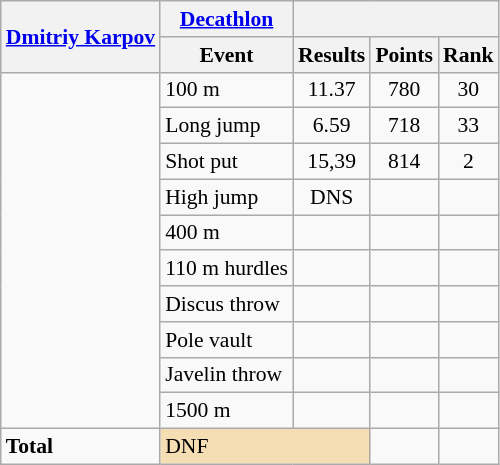<table class=wikitable style="font-size:90%;">
<tr>
<th rowspan="2"><strong><a href='#'>Dmitriy Karpov</a></strong></th>
<th><a href='#'>Decathlon</a></th>
<th colspan="3"></th>
</tr>
<tr>
<th>Event</th>
<th>Results</th>
<th>Points</th>
<th>Rank</th>
</tr>
<tr style="border-top: single;">
<td rowspan="10"></td>
<td>100 m</td>
<td align=center>11.37</td>
<td align=center>780</td>
<td align=center>30</td>
</tr>
<tr>
<td>Long jump</td>
<td align=center>6.59</td>
<td align=center>718</td>
<td align=center>33</td>
</tr>
<tr>
<td>Shot put</td>
<td align=center>15,39</td>
<td align=center>814</td>
<td align=center>2</td>
</tr>
<tr>
<td>High jump</td>
<td align=center>DNS</td>
<td align=center></td>
<td align=center></td>
</tr>
<tr>
<td>400 m</td>
<td align=center></td>
<td align=center></td>
<td align=center></td>
</tr>
<tr>
<td>110 m hurdles</td>
<td align=center></td>
<td align=center></td>
<td align=center></td>
</tr>
<tr>
<td>Discus throw</td>
<td align=center></td>
<td align=center></td>
<td align=center></td>
</tr>
<tr>
<td>Pole vault</td>
<td align=center></td>
<td align=center></td>
<td align=center></td>
</tr>
<tr>
<td>Javelin throw</td>
<td align=center></td>
<td align=center></td>
<td align=center></td>
</tr>
<tr>
<td>1500 m</td>
<td align=center></td>
<td align=center></td>
<td align=center></td>
</tr>
<tr style="border-top: single;">
<td><strong>Total</strong></td>
<td colspan="2" style="background:wheat;">DNF</td>
<td align=center></td>
<td align=center></td>
</tr>
</table>
